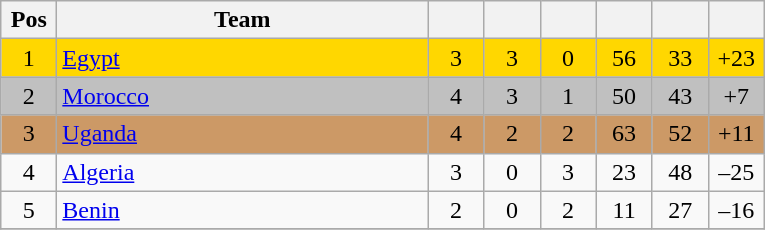<table class="wikitable" style="text-align:center">
<tr>
<th width=30>Pos</th>
<th ! width=240>Team</th>
<th ! width=30></th>
<th ! width=30></th>
<th ! width=30></th>
<th ! width=30></th>
<th ! width=30></th>
<th ! width=30></th>
</tr>
<tr bgcolor=gold>
<td>1</td>
<td align=left> <a href='#'>Egypt</a></td>
<td>3</td>
<td>3</td>
<td>0</td>
<td>56</td>
<td>33</td>
<td>+23</td>
</tr>
<tr bgcolor=silver>
<td>2</td>
<td align=left> <a href='#'>Morocco</a></td>
<td>4</td>
<td>3</td>
<td>1</td>
<td>50</td>
<td>43</td>
<td>+7</td>
</tr>
<tr bgcolor=cc9966>
<td>3</td>
<td align=left> <a href='#'>Uganda</a></td>
<td>4</td>
<td>2</td>
<td>2</td>
<td>63</td>
<td>52</td>
<td>+11</td>
</tr>
<tr>
<td>4</td>
<td align=left> <a href='#'>Algeria</a></td>
<td>3</td>
<td>0</td>
<td>3</td>
<td>23</td>
<td>48</td>
<td>–25</td>
</tr>
<tr>
<td>5</td>
<td align=left> <a href='#'>Benin</a></td>
<td>2</td>
<td>0</td>
<td>2</td>
<td>11</td>
<td>27</td>
<td>–16</td>
</tr>
<tr>
</tr>
</table>
